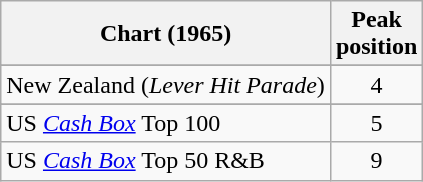<table class="wikitable sortable">
<tr>
<th>Chart (1965)</th>
<th>Peak<br>position</th>
</tr>
<tr>
</tr>
<tr>
</tr>
<tr>
</tr>
<tr>
</tr>
<tr>
</tr>
<tr>
<td>New Zealand (<em>Lever Hit Parade</em>)</td>
<td align="center">4</td>
</tr>
<tr>
</tr>
<tr>
</tr>
<tr>
<td>US <em><a href='#'>Cash Box</a></em> Top 100</td>
<td style="text-align:center;">5</td>
</tr>
<tr>
<td>US <em><a href='#'>Cash Box</a></em> Top 50 R&B</td>
<td style="text-align:center;">9</td>
</tr>
</table>
